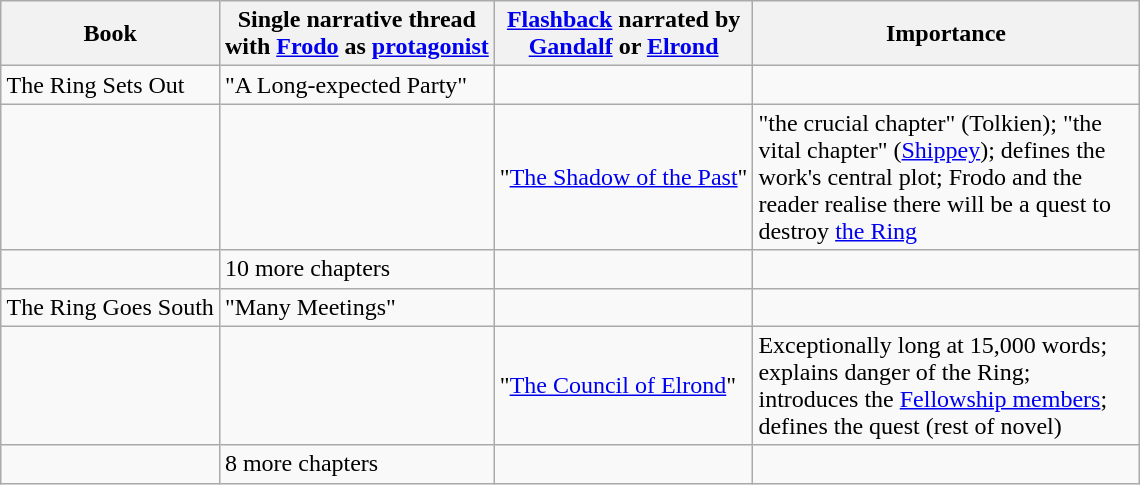<table class="wikitable" style="margin: 1em auto;">
<tr>
<th>Book</th>
<th>Single narrative thread<br>with <a href='#'>Frodo</a> as <a href='#'>protagonist</a></th>
<th><a href='#'>Flashback</a> narrated by<br><a href='#'>Gandalf</a> or <a href='#'>Elrond</a></th>
<th scope="col" style="width: 250px;">Importance</th>
</tr>
<tr>
<td>The Ring Sets Out</td>
<td>"A Long-expected Party"</td>
<td></td>
<td></td>
</tr>
<tr>
<td></td>
<td></td>
<td>"<a href='#'>The Shadow of the Past</a>"</td>
<td>"the crucial chapter" (Tolkien); "the vital chapter" (<a href='#'>Shippey</a>); defines the work's central plot; Frodo and the reader realise there will be a quest to destroy <a href='#'>the Ring</a></td>
</tr>
<tr>
<td></td>
<td>10 more chapters</td>
<td></td>
<td></td>
</tr>
<tr>
<td>The Ring Goes South</td>
<td>"Many Meetings"</td>
<td></td>
<td></td>
</tr>
<tr>
<td></td>
<td></td>
<td>"<a href='#'>The Council of Elrond</a>"</td>
<td>Exceptionally long at 15,000 words; explains danger of the Ring; introduces the <a href='#'>Fellowship members</a>; defines the quest (rest of novel)</td>
</tr>
<tr>
<td></td>
<td>8 more chapters</td>
<td></td>
<td></td>
</tr>
</table>
